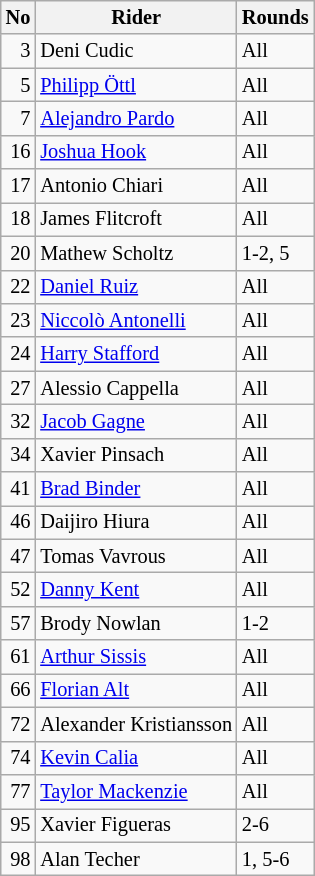<table class="wikitable" style="font-size: 85%;">
<tr>
<th>No</th>
<th>Rider</th>
<th>Rounds</th>
</tr>
<tr>
<td align="right">3</td>
<td> Deni Cudic</td>
<td>All</td>
</tr>
<tr>
<td align="right">5</td>
<td> <a href='#'>Philipp Öttl</a></td>
<td>All</td>
</tr>
<tr>
<td align="right">7</td>
<td> <a href='#'>Alejandro Pardo</a></td>
<td>All</td>
</tr>
<tr>
<td align="right">16</td>
<td> <a href='#'>Joshua Hook</a></td>
<td>All</td>
</tr>
<tr>
<td align="right">17</td>
<td> Antonio Chiari</td>
<td>All</td>
</tr>
<tr>
<td align="right">18</td>
<td> James Flitcroft</td>
<td>All</td>
</tr>
<tr>
<td align="right">20</td>
<td> Mathew Scholtz</td>
<td>1-2, 5</td>
</tr>
<tr>
<td align="right">22</td>
<td> <a href='#'>Daniel Ruiz</a></td>
<td>All</td>
</tr>
<tr>
<td align="right">23</td>
<td> <a href='#'>Niccolò Antonelli</a></td>
<td>All</td>
</tr>
<tr>
<td align="right">24</td>
<td> <a href='#'>Harry Stafford</a></td>
<td>All</td>
</tr>
<tr>
<td align="right">27</td>
<td> Alessio Cappella</td>
<td>All</td>
</tr>
<tr>
<td align="right">32</td>
<td> <a href='#'>Jacob Gagne</a></td>
<td>All</td>
</tr>
<tr>
<td align="right">34</td>
<td> Xavier Pinsach</td>
<td>All</td>
</tr>
<tr>
<td align="right">41</td>
<td> <a href='#'>Brad Binder</a></td>
<td>All</td>
</tr>
<tr>
<td align="right">46</td>
<td> Daijiro Hiura</td>
<td>All</td>
</tr>
<tr>
<td align="right">47</td>
<td> Tomas Vavrous</td>
<td>All</td>
</tr>
<tr>
<td align="right">52</td>
<td> <a href='#'>Danny Kent</a></td>
<td>All</td>
</tr>
<tr>
<td align="right">57</td>
<td> Brody Nowlan</td>
<td>1-2</td>
</tr>
<tr>
<td align="right">61</td>
<td> <a href='#'>Arthur Sissis</a></td>
<td>All</td>
</tr>
<tr>
<td align="right">66</td>
<td> <a href='#'>Florian Alt</a></td>
<td>All</td>
</tr>
<tr>
<td align="right">72</td>
<td> Alexander Kristiansson</td>
<td>All</td>
</tr>
<tr>
<td align="right">74</td>
<td> <a href='#'>Kevin Calia</a></td>
<td>All</td>
</tr>
<tr>
<td align="right">77</td>
<td> <a href='#'>Taylor Mackenzie</a></td>
<td>All</td>
</tr>
<tr>
<td align="right">95</td>
<td> Xavier Figueras</td>
<td>2-6</td>
</tr>
<tr>
<td align="right">98</td>
<td> Alan Techer</td>
<td>1, 5-6</td>
</tr>
</table>
